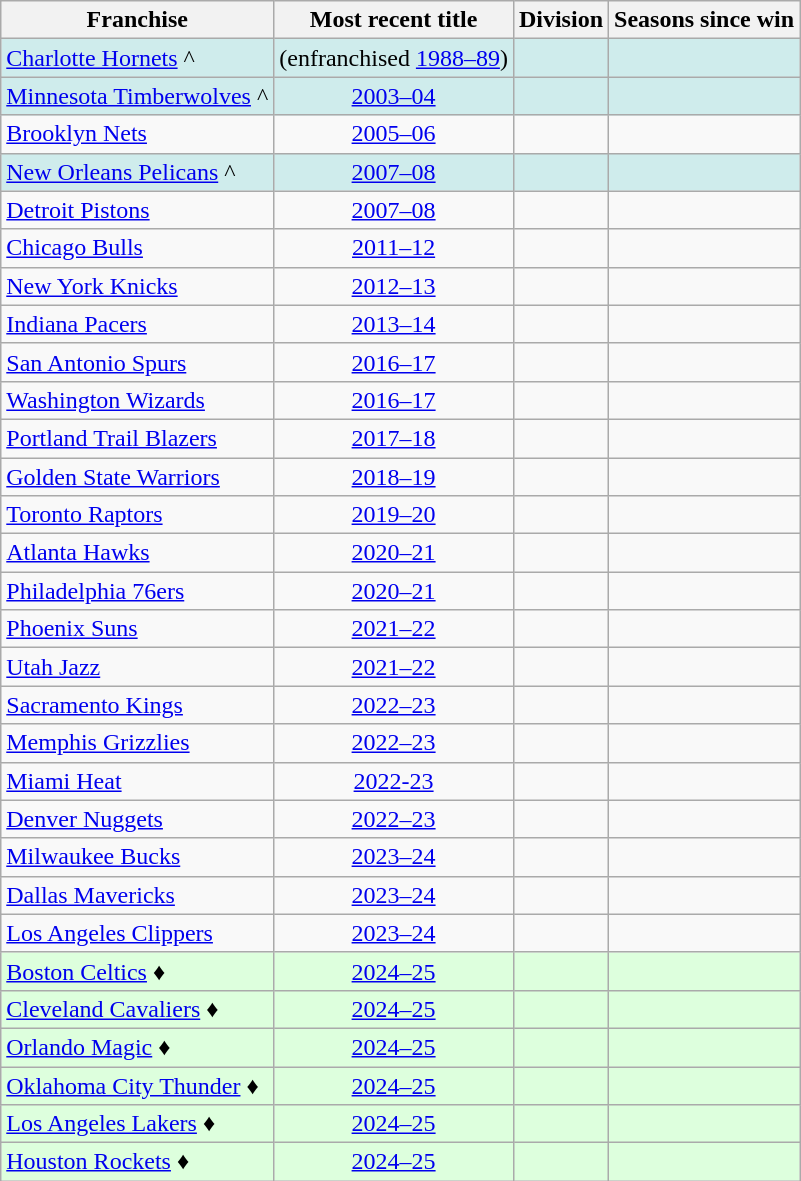<table class="wikitable sortable">
<tr>
<th>Franchise</th>
<th>Most recent title</th>
<th>Division</th>
<th>Seasons since win</th>
</tr>
<tr bgcolor="#CFECEC">
<td><a href='#'>Charlotte Hornets</a> ^</td>
<td align=center> (enfranchised <a href='#'>1988–89</a>)</td>
<td></td>
<td align=center></td>
</tr>
<tr bgcolor="#CFECEC">
<td><a href='#'>Minnesota Timberwolves</a> ^</td>
<td align=center><a href='#'>2003–04</a></td>
<td></td>
<td align=center> </td>
</tr>
<tr>
<td><a href='#'>Brooklyn Nets</a></td>
<td align=center><a href='#'>2005–06</a></td>
<td></td>
<td align=center> </td>
</tr>
<tr bgcolor="#CFECEC">
<td><a href='#'>New Orleans Pelicans</a> ^</td>
<td align=center><a href='#'>2007–08</a></td>
<td></td>
<td align=center> </td>
</tr>
<tr>
<td><a href='#'>Detroit Pistons</a></td>
<td align=center><a href='#'>2007–08</a></td>
<td></td>
<td align=center> </td>
</tr>
<tr>
<td><a href='#'>Chicago Bulls</a></td>
<td align=center><a href='#'>2011–12</a></td>
<td></td>
<td align=center> </td>
</tr>
<tr>
<td><a href='#'>New York Knicks</a></td>
<td align=center><a href='#'>2012–13</a></td>
<td></td>
<td align=center> </td>
</tr>
<tr>
<td><a href='#'>Indiana Pacers</a></td>
<td align=center><a href='#'>2013–14</a></td>
<td></td>
<td align=center> </td>
</tr>
<tr>
<td><a href='#'>San Antonio Spurs</a></td>
<td align=center><a href='#'>2016–17</a></td>
<td></td>
<td align=center> </td>
</tr>
<tr>
<td><a href='#'>Washington Wizards</a></td>
<td align=center><a href='#'>2016–17</a></td>
<td></td>
<td align=center> </td>
</tr>
<tr>
<td><a href='#'>Portland Trail Blazers</a></td>
<td align=center><a href='#'>2017–18</a></td>
<td></td>
<td align=center> </td>
</tr>
<tr>
<td><a href='#'>Golden State Warriors</a></td>
<td align=center><a href='#'>2018–19</a></td>
<td></td>
<td align=center> </td>
</tr>
<tr>
<td><a href='#'>Toronto Raptors</a></td>
<td align=center><a href='#'>2019–20</a></td>
<td></td>
<td align=center> </td>
</tr>
<tr>
<td><a href='#'>Atlanta Hawks</a></td>
<td align=center><a href='#'>2020–21</a></td>
<td></td>
<td align=center></td>
</tr>
<tr>
<td><a href='#'>Philadelphia 76ers</a></td>
<td align=center><a href='#'>2020–21</a></td>
<td></td>
<td align=center> </td>
</tr>
<tr>
<td><a href='#'>Phoenix Suns</a></td>
<td align="center"><a href='#'>2021–22</a></td>
<td></td>
<td align="center"></td>
</tr>
<tr>
<td><a href='#'>Utah Jazz</a></td>
<td align="center"><a href='#'>2021–22</a></td>
<td></td>
<td align="center"></td>
</tr>
<tr>
<td><a href='#'>Sacramento Kings</a></td>
<td align="center"><a href='#'>2022–23</a></td>
<td></td>
<td align="center"></td>
</tr>
<tr>
<td><a href='#'>Memphis Grizzlies</a></td>
<td align="center"><a href='#'>2022–23</a></td>
<td></td>
<td align="center"></td>
</tr>
<tr>
<td><a href='#'>Miami Heat</a></td>
<td align="center"><a href='#'>2022-23</a></td>
<td></td>
<td align="center"></td>
</tr>
<tr>
<td><a href='#'>Denver Nuggets</a></td>
<td align="center"><a href='#'>2022–23</a></td>
<td></td>
<td align="center"></td>
</tr>
<tr>
<td><a href='#'>Milwaukee Bucks</a></td>
<td align="center"><a href='#'>2023–24</a></td>
<td></td>
<td align="center"></td>
</tr>
<tr>
<td><a href='#'>Dallas Mavericks</a></td>
<td align="center"><a href='#'>2023–24</a></td>
<td></td>
<td align="center"></td>
</tr>
<tr>
<td><a href='#'>Los Angeles Clippers</a></td>
<td align="center"><a href='#'>2023–24</a></td>
<td></td>
<td align="center"></td>
</tr>
<tr bgcolor="#DDFFDD">
<td><a href='#'>Boston Celtics</a> ♦</td>
<td align="center"><a href='#'>2024–25</a></td>
<td></td>
<td align="center"></td>
</tr>
<tr bgcolor="#DDFFDD">
<td><a href='#'>Cleveland Cavaliers</a> ♦</td>
<td align="center"><a href='#'>2024–25</a></td>
<td></td>
<td align="center"></td>
</tr>
<tr bgcolor="#DDFFDD">
<td><a href='#'>Orlando Magic</a> ♦</td>
<td align="center"><a href='#'>2024–25</a></td>
<td></td>
<td align="center"></td>
</tr>
<tr bgcolor="#DDFFDD">
<td><a href='#'>Oklahoma City Thunder</a> ♦</td>
<td align="center"><a href='#'>2024–25</a></td>
<td></td>
<td align="center"></td>
</tr>
<tr bgcolor="#DDFFDD">
<td><a href='#'>Los Angeles Lakers</a> ♦</td>
<td align="center"><a href='#'>2024–25</a></td>
<td></td>
<td align="center"></td>
</tr>
<tr bgcolor="#DDFFDD">
<td><a href='#'>Houston Rockets</a> ♦</td>
<td align="center"><a href='#'>2024–25</a></td>
<td></td>
<td align="center"></td>
</tr>
</table>
